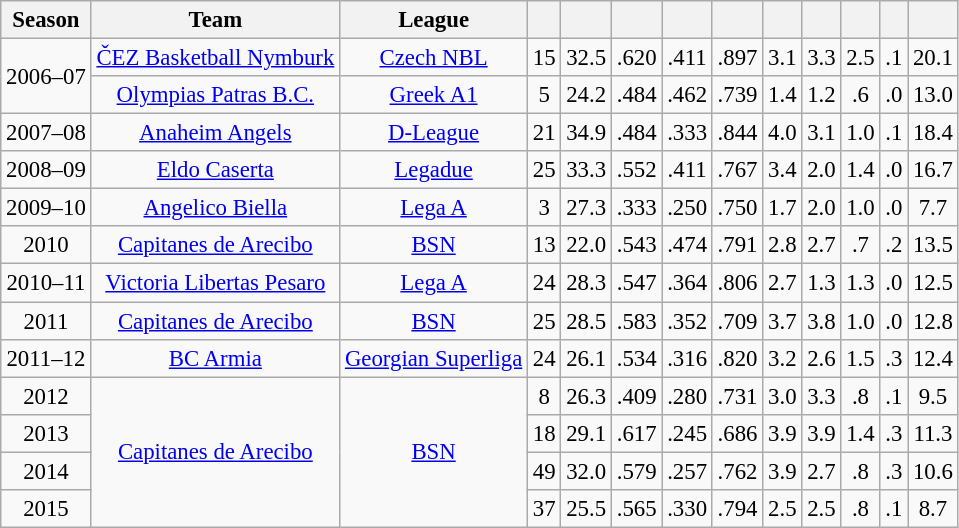<table class="wikitable sortable" style="font-size:95%; text-align:center;">
<tr>
<th>Season</th>
<th>Team</th>
<th>League</th>
<th></th>
<th></th>
<th></th>
<th></th>
<th></th>
<th></th>
<th></th>
<th></th>
<th></th>
<th></th>
</tr>
<tr>
<td rowspan="2">2006–07</td>
<td><a href='#'>ČEZ Basketball Nymburk</a></td>
<td><a href='#'>Czech NBL</a></td>
<td>15</td>
<td>32.5</td>
<td>.620</td>
<td>.411</td>
<td>.897</td>
<td>3.1</td>
<td>3.3</td>
<td>2.5</td>
<td>.1</td>
<td>20.1</td>
</tr>
<tr>
<td><a href='#'>Olympias Patras B.C.</a></td>
<td><a href='#'>Greek A1</a></td>
<td>5</td>
<td>24.2</td>
<td>.484</td>
<td>.462</td>
<td>.739</td>
<td>1.4</td>
<td>1.2</td>
<td>.6</td>
<td>.0</td>
<td>13.0</td>
</tr>
<tr>
<td>2007–08</td>
<td><a href='#'>Anaheim Angels</a></td>
<td><a href='#'>D-League</a></td>
<td>21</td>
<td>34.9</td>
<td>.484</td>
<td>.333</td>
<td>.844</td>
<td>4.0</td>
<td>3.1</td>
<td>1.0</td>
<td>.1</td>
<td>18.4</td>
</tr>
<tr>
<td>2008–09</td>
<td><a href='#'>Eldo Caserta</a></td>
<td><a href='#'>Legadue</a></td>
<td>25</td>
<td>33.3</td>
<td>.552</td>
<td>.411</td>
<td>.767</td>
<td>3.4</td>
<td>2.0</td>
<td>1.4</td>
<td>.0</td>
<td>16.7</td>
</tr>
<tr>
<td>2009–10</td>
<td><a href='#'>Angelico Biella</a></td>
<td><a href='#'>Lega A</a></td>
<td>3</td>
<td>27.3</td>
<td>.333</td>
<td>.250</td>
<td>.750</td>
<td>1.7</td>
<td>2.0</td>
<td>1.0</td>
<td>.0</td>
<td>7.7</td>
</tr>
<tr>
<td>2010</td>
<td><a href='#'>Capitanes de Arecibo</a></td>
<td><a href='#'>BSN</a></td>
<td>13</td>
<td>22.0</td>
<td>.543</td>
<td>.474</td>
<td>.791</td>
<td>2.8</td>
<td>2.7</td>
<td>.7</td>
<td>.2</td>
<td>13.5</td>
</tr>
<tr>
<td>2010–11</td>
<td><a href='#'>Victoria Libertas Pesaro</a></td>
<td><a href='#'>Lega A</a></td>
<td>24</td>
<td>28.3</td>
<td>.547</td>
<td>.364</td>
<td>.806</td>
<td>2.7</td>
<td>1.3</td>
<td>1.3</td>
<td>.0</td>
<td>12.5</td>
</tr>
<tr>
<td>2011</td>
<td><a href='#'>Capitanes de Arecibo</a></td>
<td><a href='#'>BSN</a></td>
<td>25</td>
<td>28.5</td>
<td>.583</td>
<td>.352</td>
<td>.709</td>
<td>3.7</td>
<td>3.8</td>
<td>1.0</td>
<td>.0</td>
<td>12.8</td>
</tr>
<tr>
<td>2011–12</td>
<td><a href='#'>BC Armia</a></td>
<td><a href='#'>Georgian Superliga</a></td>
<td>24</td>
<td>26.1</td>
<td>.534</td>
<td>.316</td>
<td>.820</td>
<td>3.2</td>
<td>2.6</td>
<td>1.5</td>
<td>.3</td>
<td>12.4</td>
</tr>
<tr>
<td>2012</td>
<td rowspan="4"><a href='#'>Capitanes de Arecibo</a></td>
<td rowspan="4"><a href='#'>BSN</a></td>
<td>8</td>
<td>26.3</td>
<td>.409</td>
<td>.280</td>
<td>.731</td>
<td>3.0</td>
<td>3.3</td>
<td>.8</td>
<td>.1</td>
<td>9.5</td>
</tr>
<tr>
<td>2013</td>
<td>18</td>
<td>29.1</td>
<td>.617</td>
<td>.245</td>
<td>.686</td>
<td>3.9</td>
<td>3.9</td>
<td>1.4</td>
<td>.3</td>
<td>11.3</td>
</tr>
<tr>
<td>2014</td>
<td>49</td>
<td>32.0</td>
<td>.579</td>
<td>.257</td>
<td>.762</td>
<td>3.9</td>
<td>2.7</td>
<td>.8</td>
<td>.3</td>
<td>10.6</td>
</tr>
<tr>
<td>2015</td>
<td>37</td>
<td>25.5</td>
<td>.565</td>
<td>.330</td>
<td>.794</td>
<td>2.5</td>
<td>2.5</td>
<td>.8</td>
<td>.1</td>
<td>8.7</td>
</tr>
</table>
